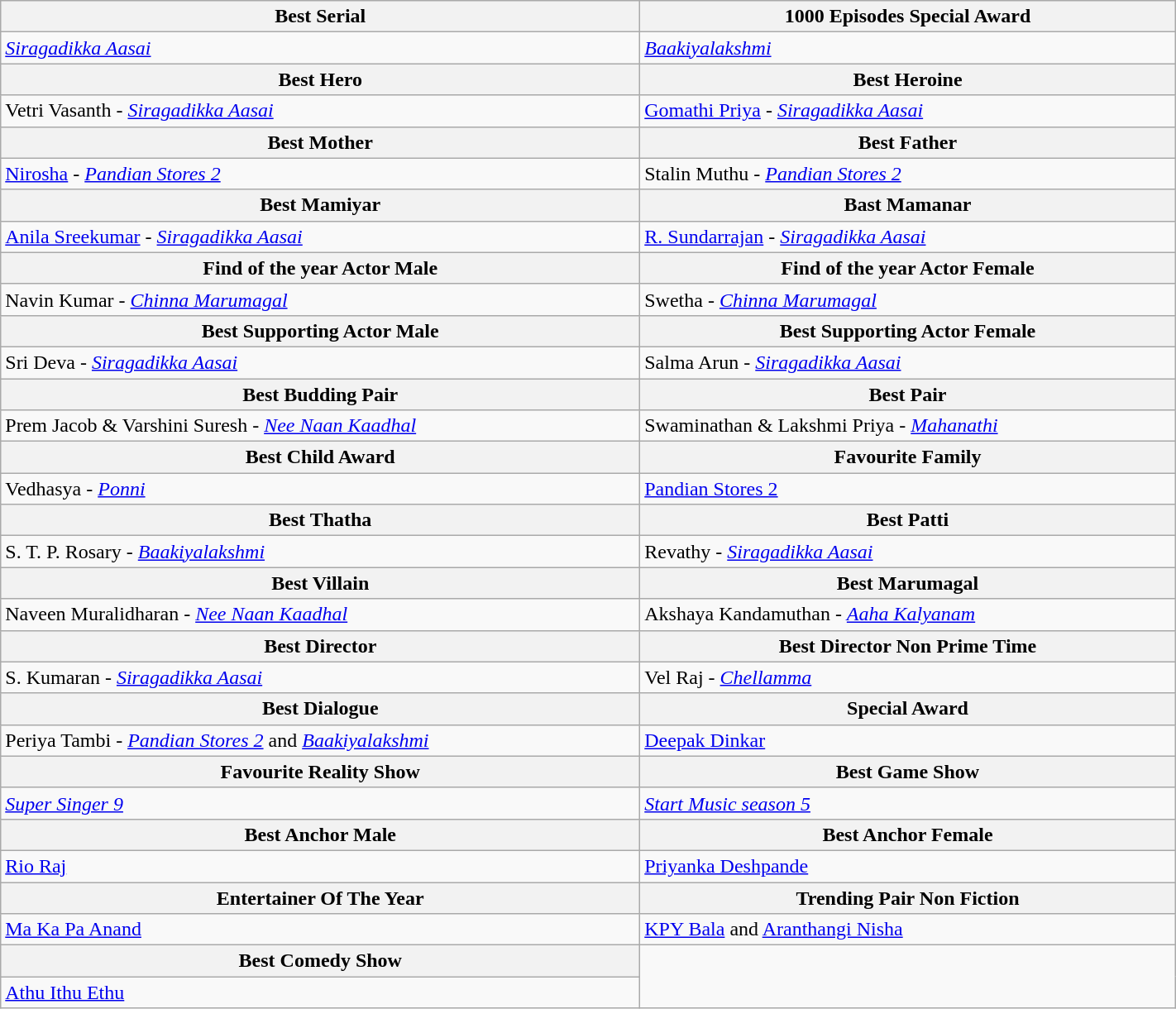<table class="wikitable" width="75%">
<tr>
<th align="center">Best Serial</th>
<th align="center">1000 Episodes Special Award</th>
</tr>
<tr>
<td><em><a href='#'>Siragadikka Aasai</a></em></td>
<td><em><a href='#'>Baakiyalakshmi</a></em></td>
</tr>
<tr>
<th align="center">Best Hero</th>
<th align="center">Best Heroine</th>
</tr>
<tr>
<td>Vetri Vasanth - <em><a href='#'>Siragadikka Aasai</a></em></td>
<td><a href='#'>Gomathi Priya</a> - <em><a href='#'>Siragadikka Aasai</a></em></td>
</tr>
<tr>
<th align="center">Best Mother</th>
<th align="center">Best Father</th>
</tr>
<tr>
<td><a href='#'>Nirosha</a> - <em><a href='#'>Pandian Stores 2</a></em></td>
<td>Stalin Muthu - <em><a href='#'>Pandian Stores 2</a></em></td>
</tr>
<tr>
<th align="center">Best Mamiyar</th>
<th align="center">Bast Mamanar</th>
</tr>
<tr>
<td><a href='#'>Anila Sreekumar</a> - <em><a href='#'>Siragadikka Aasai</a></em></td>
<td><a href='#'>R. Sundarrajan</a> - <em><a href='#'>Siragadikka Aasai</a></em></td>
</tr>
<tr>
<th align="center">Find of the year Actor Male</th>
<th align="center">Find of the year Actor Female</th>
</tr>
<tr>
<td>Navin Kumar - <em><a href='#'>Chinna Marumagal</a></em></td>
<td>Swetha - <em><a href='#'>Chinna Marumagal</a></em></td>
</tr>
<tr>
<th align="center">Best Supporting Actor Male</th>
<th align="center">Best Supporting Actor Female</th>
</tr>
<tr>
<td>Sri Deva - <em><a href='#'>Siragadikka Aasai</a></em></td>
<td>Salma Arun - <em><a href='#'>Siragadikka Aasai</a></em></td>
</tr>
<tr>
<th align="center">Best Budding Pair</th>
<th align="center">Best Pair</th>
</tr>
<tr>
<td>Prem Jacob & Varshini Suresh - <em><a href='#'>Nee Naan Kaadhal</a></em></td>
<td>Swaminathan & Lakshmi Priya - <em><a href='#'>Mahanathi</a></em></td>
</tr>
<tr>
<th align="center">Best Child Award</th>
<th align="center">Favourite Family</th>
</tr>
<tr>
<td>Vedhasya - <em><a href='#'>Ponni</a></em></td>
<td><a href='#'>Pandian Stores 2</a></td>
</tr>
<tr>
<th align="center">Best Thatha</th>
<th align="center">Best Patti</th>
</tr>
<tr>
<td>S. T. P. Rosary - <em><a href='#'>Baakiyalakshmi</a></em></td>
<td>Revathy - <em><a href='#'>Siragadikka Aasai</a></em></td>
</tr>
<tr>
<th align="center">Best Villain</th>
<th align="center">Best Marumagal</th>
</tr>
<tr>
<td>Naveen Muralidharan - <em><a href='#'>Nee Naan Kaadhal</a></em></td>
<td>Akshaya Kandamuthan - <em><a href='#'>Aaha Kalyanam</a></em></td>
</tr>
<tr>
<th align="center">Best Director</th>
<th align="center">Best Director Non Prime Time</th>
</tr>
<tr>
<td>S. Kumaran - <em><a href='#'>Siragadikka Aasai</a></em></td>
<td>Vel Raj - <em><a href='#'>Chellamma</a></em></td>
</tr>
<tr>
<th align="center">Best Dialogue</th>
<th align="center">Special Award</th>
</tr>
<tr>
<td>Periya Tambi - <em><a href='#'>Pandian Stores 2</a></em> and <em><a href='#'>Baakiyalakshmi</a></em></td>
<td><a href='#'>Deepak Dinkar</a></td>
</tr>
<tr>
<th align="center">Favourite Reality Show</th>
<th align="center">Best Game Show</th>
</tr>
<tr>
<td><em><a href='#'>Super Singer 9</a></em></td>
<td><em><a href='#'>Start Music season 5</a></em></td>
</tr>
<tr>
<th align="center">Best Anchor Male</th>
<th align="center">Best Anchor Female</th>
</tr>
<tr>
<td><a href='#'>Rio Raj</a></td>
<td><a href='#'>Priyanka Deshpande</a></td>
</tr>
<tr>
<th align="center">Entertainer Of The Year</th>
<th align="center">Trending Pair Non Fiction</th>
</tr>
<tr>
<td><a href='#'>Ma Ka Pa Anand</a></td>
<td><a href='#'>KPY Bala</a> and <a href='#'>Aranthangi Nisha</a></td>
</tr>
<tr>
<th align="center">Best Comedy Show</th>
</tr>
<tr>
<td><a href='#'>Athu Ithu Ethu</a></td>
</tr>
</table>
